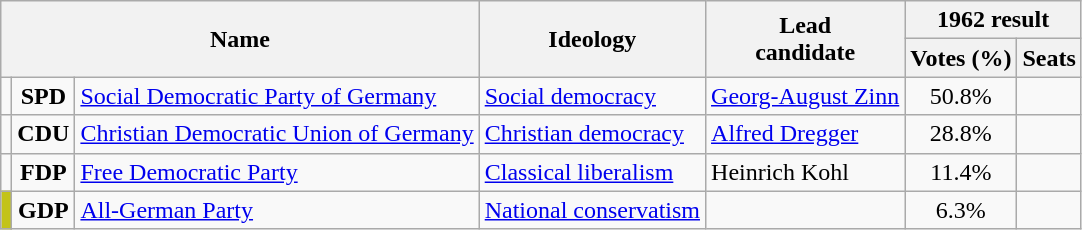<table class="wikitable">
<tr>
<th rowspan=2 colspan=3>Name</th>
<th rowspan=2>Ideology</th>
<th rowspan=2>Lead<br>candidate</th>
<th colspan=2>1962 result</th>
</tr>
<tr>
<th>Votes (%)</th>
<th>Seats</th>
</tr>
<tr>
<td bgcolor=></td>
<td align=center><strong>SPD</strong></td>
<td><a href='#'>Social Democratic Party of Germany</a><br></td>
<td><a href='#'>Social democracy</a></td>
<td><a href='#'>Georg-August Zinn</a></td>
<td align=center>50.8%</td>
<td></td>
</tr>
<tr>
<td bgcolor=></td>
<td align=center><strong>CDU</strong></td>
<td><a href='#'>Christian Democratic Union of Germany</a><br></td>
<td><a href='#'>Christian democracy</a></td>
<td><a href='#'>Alfred Dregger</a></td>
<td align=center>28.8%</td>
<td></td>
</tr>
<tr>
<td bgcolor=></td>
<td align=center><strong>FDP</strong></td>
<td><a href='#'>Free Democratic Party</a><br></td>
<td><a href='#'>Classical liberalism</a></td>
<td>Heinrich Kohl</td>
<td align=center>11.4%</td>
<td></td>
</tr>
<tr>
<td bgcolor=#C3C318></td>
<td align=center><strong>GDP</strong></td>
<td><a href='#'>All-German Party</a><br></td>
<td><a href='#'>National conservatism</a></td>
<td></td>
<td align=center>6.3%</td>
<td></td>
</tr>
</table>
